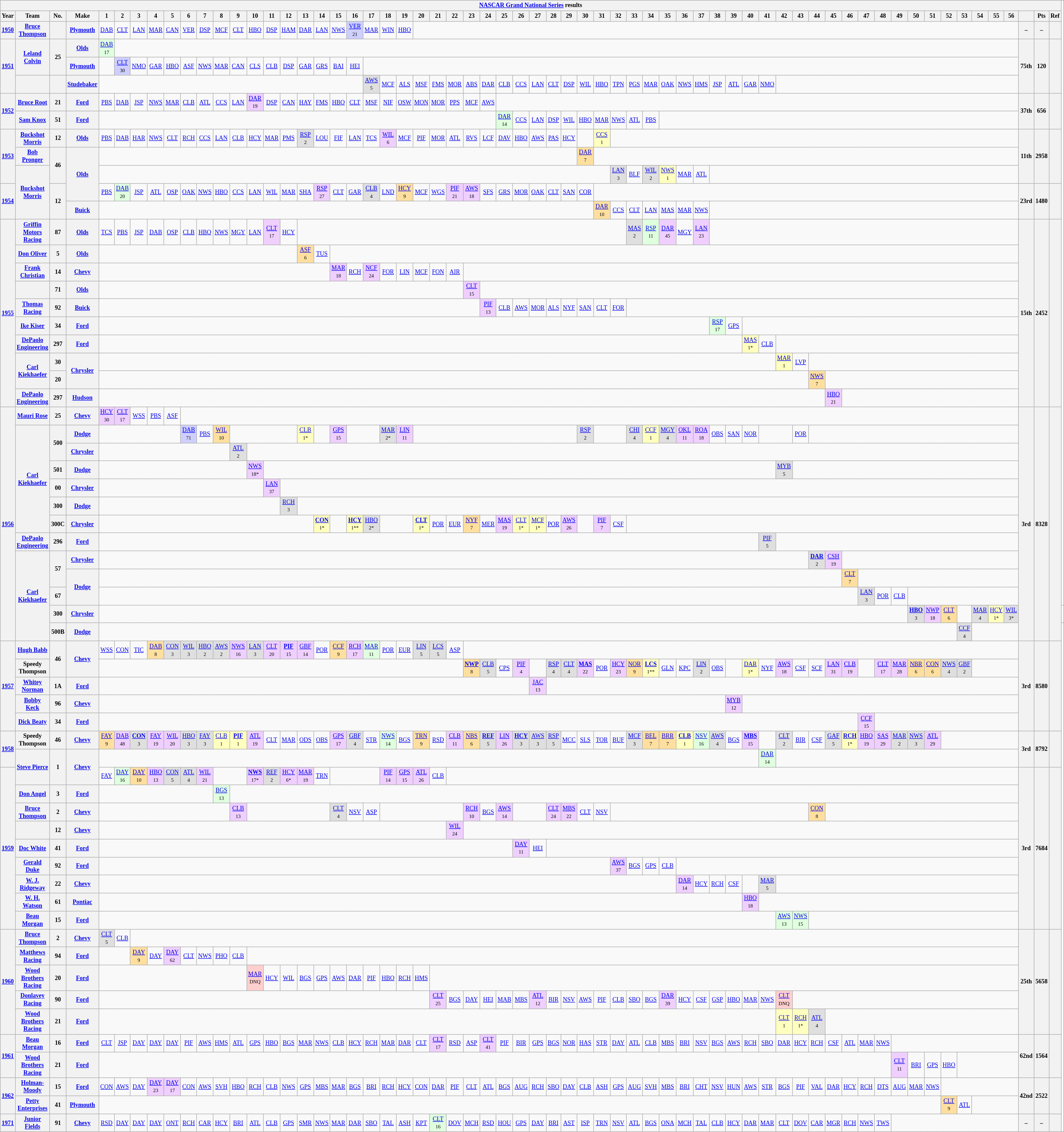<table class="wikitable" style="text-align:center; font-size:75%">
<tr>
<th colspan="63"><a href='#'>NASCAR Grand National Series</a> results</th>
</tr>
<tr>
<th>Year</th>
<th>Team</th>
<th>No.</th>
<th>Make</th>
<th>1</th>
<th>2</th>
<th>3</th>
<th>4</th>
<th>5</th>
<th>6</th>
<th>7</th>
<th>8</th>
<th>9</th>
<th>10</th>
<th>11</th>
<th>12</th>
<th>13</th>
<th>14</th>
<th>15</th>
<th>16</th>
<th>17</th>
<th>18</th>
<th>19</th>
<th>20</th>
<th>21</th>
<th>22</th>
<th>23</th>
<th>24</th>
<th>25</th>
<th>26</th>
<th>27</th>
<th>28</th>
<th>29</th>
<th>30</th>
<th>31</th>
<th>32</th>
<th>33</th>
<th>34</th>
<th>35</th>
<th>36</th>
<th>37</th>
<th>38</th>
<th>39</th>
<th>40</th>
<th>41</th>
<th>42</th>
<th>43</th>
<th>44</th>
<th>45</th>
<th>46</th>
<th>47</th>
<th>48</th>
<th>49</th>
<th>50</th>
<th>51</th>
<th>52</th>
<th>53</th>
<th>54</th>
<th>55</th>
<th>56</th>
<th></th>
<th>Pts</th>
<th>Ref</th>
</tr>
<tr>
<th><a href='#'>1950</a></th>
<th><a href='#'>Bruce Thompson</a></th>
<th></th>
<th><a href='#'>Plymouth</a></th>
<td><a href='#'>DAB</a></td>
<td><a href='#'>CLT</a></td>
<td><a href='#'>LAN</a></td>
<td><a href='#'>MAR</a></td>
<td><a href='#'>CAN</a></td>
<td><a href='#'>VER</a></td>
<td><a href='#'>DSP</a></td>
<td><a href='#'>MCF</a></td>
<td><a href='#'>CLT</a></td>
<td><a href='#'>HBO</a></td>
<td><a href='#'>DSP</a></td>
<td><a href='#'>HAM</a></td>
<td><a href='#'>DAR</a></td>
<td><a href='#'>LAN</a></td>
<td><a href='#'>NWS</a></td>
<td style="background:#CFCFFF;"><a href='#'>VER</a> <br><small>21</small></td>
<td><a href='#'>MAR</a></td>
<td><a href='#'>WIN</a></td>
<td><a href='#'>HBO</a></td>
<td colspan="37"></td>
<th>–</th>
<th>–</th>
<th></th>
</tr>
<tr>
<th rowspan="3"><a href='#'>1951</a></th>
<th rowspan="2"><a href='#'>Leland Colvin</a></th>
<th rowspan="2">25</th>
<th><a href='#'>Olds</a></th>
<td style="background-color:#DFFFDF;"><a href='#'>DAB</a> <br><small>17</small></td>
<td colspan="55"></td>
<th rowspan="3">75th</th>
<th rowspan="3">120</th>
<th rowspan="3"></th>
</tr>
<tr>
<th><a href='#'>Plymouth</a></th>
<td></td>
<td style="background-color:#CFCFFF;"><a href='#'>CLT</a> <br><small>30</small></td>
<td><a href='#'>NMO</a></td>
<td><a href='#'>GAR</a></td>
<td><a href='#'>HBO</a></td>
<td><a href='#'>ASF</a></td>
<td><a href='#'>NWS</a></td>
<td><a href='#'>MAR</a></td>
<td><a href='#'>CAN</a></td>
<td><a href='#'>CLS</a></td>
<td><a href='#'>CLB</a></td>
<td><a href='#'>DSP</a></td>
<td><a href='#'>GAR</a></td>
<td><a href='#'>GRS</a></td>
<td><a href='#'>BAI</a></td>
<td><a href='#'>HEI</a></td>
<td colspan="40"></td>
</tr>
<tr>
<th></th>
<th></th>
<th><a href='#'>Studebaker</a></th>
<td colspan="16"></td>
<td style="background-color:#DFDFDF;"><a href='#'>AWS</a> <br><small>5</small></td>
<td><a href='#'>MCF</a></td>
<td><a href='#'>ALS</a></td>
<td><a href='#'>MSF</a></td>
<td><a href='#'>FMS</a></td>
<td><a href='#'>MOR</a></td>
<td><a href='#'>ABS</a></td>
<td><a href='#'>DAR</a></td>
<td><a href='#'>CLB</a></td>
<td><a href='#'>CCS</a></td>
<td><a href='#'>LAN</a></td>
<td><a href='#'>CLT</a></td>
<td><a href='#'>DSP</a></td>
<td><a href='#'>WIL</a></td>
<td><a href='#'>HBO</a></td>
<td><a href='#'>TPN</a></td>
<td><a href='#'>PGS</a></td>
<td><a href='#'>MAR</a></td>
<td><a href='#'>OAK</a></td>
<td><a href='#'>NWS</a></td>
<td><a href='#'>HMS</a></td>
<td><a href='#'>JSP</a></td>
<td><a href='#'>ATL</a></td>
<td><a href='#'>GAR</a></td>
<td><a href='#'>NMO</a></td>
<td colspan="15"></td>
</tr>
<tr>
<th rowspan="2"><a href='#'>1952</a></th>
<th><a href='#'>Bruce Root</a></th>
<th>21</th>
<th><a href='#'>Ford</a></th>
<td><a href='#'>PBS</a></td>
<td><a href='#'>DAB</a></td>
<td><a href='#'>JSP</a></td>
<td><a href='#'>NWS</a></td>
<td><a href='#'>MAR</a></td>
<td><a href='#'>CLB</a></td>
<td><a href='#'>ATL</a></td>
<td><a href='#'>CCS</a></td>
<td><a href='#'>LAN</a></td>
<td style="background-color:#EFCFFF;"><a href='#'>DAR</a> <br><small>19</small></td>
<td><a href='#'>DSP</a></td>
<td><a href='#'>CAN</a></td>
<td><a href='#'>HAY</a></td>
<td><a href='#'>FMS</a></td>
<td><a href='#'>HBO</a></td>
<td><a href='#'>CLT</a></td>
<td><a href='#'>MSF</a></td>
<td><a href='#'>NIF</a></td>
<td><a href='#'>OSW</a></td>
<td><a href='#'>MON</a></td>
<td><a href='#'>MOR</a></td>
<td><a href='#'>PPS</a></td>
<td><a href='#'>MCF</a></td>
<td><a href='#'>AWS</a></td>
<td colspan="32"></td>
<th rowspan="2">37th</th>
<th rowspan="2">656</th>
<th rowspan="2"></th>
</tr>
<tr>
<th><a href='#'>Sam Knox</a></th>
<th>51</th>
<th><a href='#'>Ford</a></th>
<td colspan="24"></td>
<td style="background-color:#DFFFDF;"><a href='#'>DAR</a> <br><small>14</small></td>
<td><a href='#'>CCS</a></td>
<td><a href='#'>LAN</a></td>
<td><a href='#'>DSP</a></td>
<td><a href='#'>WIL</a></td>
<td><a href='#'>HBO</a></td>
<td><a href='#'>MAR</a></td>
<td><a href='#'>NWS</a></td>
<td><a href='#'>ATL</a></td>
<td><a href='#'>PBS</a></td>
<td colspan="22"></td>
</tr>
<tr>
<th rowspan="3"><a href='#'>1953</a></th>
<th><a href='#'>Buckshot Morris</a></th>
<th>12</th>
<th><a href='#'>Olds</a></th>
<td><a href='#'>PBS</a></td>
<td><a href='#'>DAB</a></td>
<td><a href='#'>HAR</a></td>
<td><a href='#'>NWS</a></td>
<td><a href='#'>CLT</a></td>
<td><a href='#'>RCH</a></td>
<td><a href='#'>CCS</a></td>
<td><a href='#'>LAN</a></td>
<td><a href='#'>CLB</a></td>
<td><a href='#'>HCY</a></td>
<td><a href='#'>MAR</a></td>
<td><a href='#'>PMS</a></td>
<td style="background-color:#DFDFDF;"><a href='#'>RSP</a> <br><small>2</small></td>
<td><a href='#'>LOU</a></td>
<td><a href='#'>FIF</a></td>
<td><a href='#'>LAN</a></td>
<td><a href='#'>TCS</a></td>
<td style="background-color:#EFCFFF;"><a href='#'>WIL</a> <br><small>6</small></td>
<td><a href='#'>MCF</a></td>
<td><a href='#'>PIF</a></td>
<td><a href='#'>MOR</a></td>
<td><a href='#'>ATL</a></td>
<td><a href='#'>RVS</a></td>
<td><a href='#'>LCF</a></td>
<td><a href='#'>DAV</a></td>
<td><a href='#'>HBO</a></td>
<td><a href='#'>AWS</a></td>
<td><a href='#'>PAS</a></td>
<td><a href='#'>HCY</a></td>
<td></td>
<td style="background-color:#FFFFBF;"><a href='#'>CCS</a> <br><small>1</small></td>
<td colspan="25"></td>
<th rowspan="3">11th</th>
<th rowspan="3">2958</th>
<th rowspan="3"></th>
</tr>
<tr>
<th><a href='#'>Bob Pronger</a></th>
<th rowspan="2">46</th>
<th rowspan="3"><a href='#'>Olds</a></th>
<td colspan="29"></td>
<td style="background-color:#FFDF9F;"><a href='#'>DAR</a> <br><small>7</small></td>
<td colspan="26"></td>
</tr>
<tr>
<th rowspan="3"><a href='#'>Buckshot Morris</a></th>
<td colspan="31"></td>
<td style="background-color:#DFDFDF;"><a href='#'>LAN</a> <br><small>3</small></td>
<td><a href='#'>BLF</a></td>
<td style="background-color:#DFDFDF;"><a href='#'>WIL</a> <br><small>2</small></td>
<td style="background-color:#FFFFBF;"><a href='#'>NWS</a> <br><small>1</small></td>
<td><a href='#'>MAR</a></td>
<td><a href='#'>ATL</a></td>
<td colspan="19"></td>
</tr>
<tr>
<th rowspan="2"><a href='#'>1954</a></th>
<th rowspan="2">12</th>
<td><a href='#'>PBS</a></td>
<td style="background-color:#DFFFDF;"><a href='#'>DAB</a> <br><small>20</small></td>
<td><a href='#'>JSP</a></td>
<td><a href='#'>ATL</a></td>
<td><a href='#'>OSP</a></td>
<td><a href='#'>OAK</a></td>
<td><a href='#'>NWS</a></td>
<td><a href='#'>HBO</a></td>
<td><a href='#'>CCS</a></td>
<td><a href='#'>LAN</a></td>
<td><a href='#'>WIL</a></td>
<td><a href='#'>MAR</a></td>
<td><a href='#'>SHA</a></td>
<td style="background-color:#EFCFFF;"><a href='#'>RSP</a> <br><small>27</small></td>
<td><a href='#'>CLT</a></td>
<td><a href='#'>GAR</a></td>
<td style="background-color:#DFDFDF;"><a href='#'>CLB</a> <br><small>4</small></td>
<td><a href='#'>LND</a></td>
<td style="background-color:#FFDF9F;"><a href='#'>HCY</a> <br><small>9</small></td>
<td><a href='#'>MCF</a></td>
<td><a href='#'>WGS</a></td>
<td style="background-color:#EFCFFF;"><a href='#'>PIF</a> <br><small>21</small></td>
<td style="background-color:#EFCFFF;"><a href='#'>AWS</a> <br><small>18</small></td>
<td><a href='#'>SFS</a></td>
<td><a href='#'>GRS</a></td>
<td><a href='#'>MOR</a></td>
<td><a href='#'>OAK</a></td>
<td><a href='#'>CLT</a></td>
<td><a href='#'>SAN</a></td>
<td><a href='#'>COR</a></td>
<td colspan="26"></td>
<th rowspan="2">23rd</th>
<th rowspan="2">1480</th>
<th rowspan="2"></th>
</tr>
<tr>
<th><a href='#'>Buick</a></th>
<td colspan="30"></td>
<td style="background-color:#FFDF9F;"><a href='#'>DAR</a> <br><small>10</small></td>
<td><a href='#'>CCS</a></td>
<td><a href='#'>CLT</a></td>
<td><a href='#'>LAN</a></td>
<td><a href='#'>MAS</a></td>
<td><a href='#'>MAR</a></td>
<td><a href='#'>NWS</a></td>
<td colspan="19"></td>
</tr>
<tr>
<th rowspan="10"><a href='#'>1955</a></th>
<th><a href='#'>Griffin Motors Racing</a></th>
<th>87</th>
<th><a href='#'>Olds</a></th>
<td><a href='#'>TCS</a></td>
<td><a href='#'>PBS</a></td>
<td><a href='#'>JSP</a></td>
<td><a href='#'>DAB</a></td>
<td><a href='#'>OSP</a></td>
<td><a href='#'>CLB</a></td>
<td><a href='#'>HBO</a></td>
<td><a href='#'>NWS</a></td>
<td><a href='#'>MGY</a></td>
<td><a href='#'>LAN</a></td>
<td style="background-color:#EFCFFF;"><a href='#'>CLT</a> <br><small>17</small></td>
<td><a href='#'>HCY</a></td>
<td colspan="20"></td>
<td style="background-color:#DFDFDF;"><a href='#'>MAS</a> <br><small>2</small></td>
<td style="background-color:#DFFFDF;"><a href='#'>RSP</a> <br><small>11</small></td>
<td style="background-color:#EFCFFF;"><a href='#'>DAR</a> <br><small>45</small></td>
<td><a href='#'>MGY</a></td>
<td style="background-color:#EFCFFF;"><a href='#'>LAN</a> <br><small>23</small></td>
<td colspan="19"></td>
<th rowspan="10">15th</th>
<th rowspan="10">2452</th>
<th rowspan="10"></th>
</tr>
<tr>
<th><a href='#'>Don Oliver</a></th>
<th>5</th>
<th><a href='#'>Olds</a></th>
<td colspan="12"></td>
<td style="background-color:#FFDF9F;"><a href='#'>ASF</a> <br><small>6</small></td>
<td><a href='#'>TUS</a></td>
<td colspan="42"></td>
</tr>
<tr>
<th><a href='#'>Frank Christian</a></th>
<th>14</th>
<th><a href='#'>Chevy</a></th>
<td colspan="14"></td>
<td style="background-color:#EFCFFF;"><a href='#'>MAR</a> <br><small>18</small></td>
<td><a href='#'>RCH</a></td>
<td style="background-color:#EFCFFF;"><a href='#'>NCF</a> <br><small>24</small></td>
<td><a href='#'>FOR</a></td>
<td><a href='#'>LIN</a></td>
<td><a href='#'>MCF</a></td>
<td><a href='#'>FON</a></td>
<td><a href='#'>AIR</a></td>
<td colspan="34"></td>
</tr>
<tr>
<th></th>
<th>71</th>
<th><a href='#'>Olds</a></th>
<td colspan="22"></td>
<td style="background-color:#EFCFFF;"><a href='#'>CLT</a> <br><small>15</small></td>
<td colspan="33"></td>
</tr>
<tr>
<th><a href='#'>Thomas Racing</a></th>
<th>92</th>
<th><a href='#'>Buick</a></th>
<td colspan="23"></td>
<td style="background-color:#EFCFFF;"><a href='#'>PIF</a> <br><small>13</small></td>
<td><a href='#'>CLB</a></td>
<td><a href='#'>AWS</a></td>
<td><a href='#'>MOR</a></td>
<td><a href='#'>ALS</a></td>
<td><a href='#'>NYF</a></td>
<td><a href='#'>SAN</a></td>
<td><a href='#'>CLT</a></td>
<td><a href='#'>FOR</a></td>
<td colspan="24"></td>
</tr>
<tr>
<th><a href='#'>Ike Kiser</a></th>
<th>34</th>
<th><a href='#'>Ford</a></th>
<td colspan="37"></td>
<td style="background-color:#DFFFDF;"><a href='#'>RSP</a> <br><small>17</small></td>
<td><a href='#'>GPS</a></td>
<td colspan="17"></td>
</tr>
<tr>
<th><a href='#'>DePaolo Engineering</a></th>
<th>297</th>
<th><a href='#'>Ford</a></th>
<td colspan="39"></td>
<td style="background-color:#FFFFBF;"><a href='#'>MAS</a> <br><small>1*</small></td>
<td><a href='#'>CLB</a></td>
<td colspan="15"></td>
</tr>
<tr>
<th rowspan="2"><a href='#'>Carl Kiekhaefer</a></th>
<th>30</th>
<th rowspan="2"><a href='#'>Chrysler</a></th>
<td colspan="41"></td>
<td style="background-color:#FFFFBF;"><a href='#'>MAR</a> <br><small>1</small></td>
<td><a href='#'>LVP</a></td>
<td colspan="13"></td>
</tr>
<tr>
<th>20</th>
<td colspan="43"></td>
<td style="background-color:#FFDF9F;"><a href='#'>NWS</a> <br><small>7</small></td>
<td colspan="12"></td>
</tr>
<tr>
<th><a href='#'>DePaolo Engineering</a></th>
<th>297</th>
<th><a href='#'>Hudson</a></th>
<td colspan="44"></td>
<td style="background-color:#EFCFFF;"><a href='#'>HBO</a> <br><small>21</small></td>
<td colspan="11"></td>
</tr>
<tr>
<th rowspan="13"><a href='#'>1956</a></th>
<th><a href='#'>Mauri Rose</a></th>
<th>25</th>
<th><a href='#'>Chevy</a></th>
<td style="background:#EFCFFF;"><a href='#'>HCY</a> <br><small>30</small></td>
<td style="background:#EFCFFF;"><a href='#'>CLT</a> <br><small>17</small></td>
<td><a href='#'>WSS</a></td>
<td><a href='#'>PBS</a></td>
<td><a href='#'>ASF</a></td>
<td colspan="51"></td>
<th rowspan="13">3rd</th>
<th rowspan="13">8328</th>
<th rowspan="13"></th>
</tr>
<tr>
<th rowspan="6"><a href='#'>Carl Kiekhaefer</a></th>
<th rowspan="2">500</th>
<th><a href='#'>Dodge</a></th>
<td colspan="5"></td>
<td style="background-color:#CFCFFF;"><a href='#'>DAB</a> <br><small>71</small></td>
<td><a href='#'>PBS</a></td>
<td style="background-color:#FFDF9F;"><a href='#'>WIL</a> <br><small>10</small></td>
<td colspan="4"></td>
<td style="background-color:#FFFFBF;"><a href='#'>CLB</a> <br><small>1*</small></td>
<td></td>
<td style="background-color:#EFCFFF;"><a href='#'>GPS</a> <br><small>15</small></td>
<td colspan="2"></td>
<td style="background-color:#DFDFDF;"><a href='#'>MAR</a> <br><small>2*</small></td>
<td style="background-color:#EFCFFF;"><a href='#'>LIN</a> <br><small>11</small></td>
<td colspan="10"></td>
<td style="background-color:#DFDFDF;"><a href='#'>RSP</a> <br><small>2</small></td>
<td colspan="2"></td>
<td style="background-color:#DFDFDF;"><a href='#'>CHI</a> <br><small>4</small></td>
<td style="background-color:#FFFFBF;"><a href='#'>CCF</a> <br><small>1</small></td>
<td style="background-color:#DFDFDF;"><a href='#'>MGY</a> <br><small>4</small></td>
<td style="background-color:#EFCFFF;"><a href='#'>OKL</a> <br><small>11</small></td>
<td style="background-color:#EFCFFF;"><a href='#'>ROA</a> <br><small>18</small></td>
<td><a href='#'>OBS</a></td>
<td><a href='#'>SAN</a></td>
<td><a href='#'>NOR</a></td>
<td colspan="2"></td>
<td><a href='#'>POR</a></td>
<td colspan="13"></td>
</tr>
<tr>
<th><a href='#'>Chrysler</a></th>
<td colspan="8"></td>
<td style="background-color:#DFDFDF;"><a href='#'>ATL</a> <br><small>2</small></td>
<td colspan="47"></td>
</tr>
<tr>
<th>501</th>
<th><a href='#'>Dodge</a></th>
<td colspan="9"></td>
<td style="background:#EFCFFF;"><a href='#'>NWS</a> <br><small>18*</small></td>
<td colspan="31"></td>
<td style="background-color:#DFDFDF;"><a href='#'>MYB</a> <br><small>5</small></td>
<td colspan="14"></td>
</tr>
<tr>
<th>00</th>
<th><a href='#'>Chrysler</a></th>
<td colspan="10"></td>
<td style="background-color:#EFCFFF;"><a href='#'>LAN</a> <br><small>37</small></td>
<td colspan="45"></td>
</tr>
<tr>
<th>300</th>
<th><a href='#'>Dodge</a></th>
<td colspan="11"></td>
<td style="background-color:#DFDFDF;"><a href='#'>RCH</a> <br><small>3</small></td>
<td colspan="44"></td>
</tr>
<tr>
<th>300C</th>
<th><a href='#'>Chrysler</a></th>
<td colspan="13"></td>
<td style="background-color:#FFFFBF;"><strong><a href='#'>CON</a></strong> <br><small>1*</small></td>
<td></td>
<td style="background-color:#FFFFBF;"><strong><a href='#'>HCY</a></strong> <br><small>1**</small></td>
<td style="background-color:#DFDFDF;"><a href='#'>HBO</a> <br><small>2*</small></td>
<td colspan="2"></td>
<td style="background-color:#FFFFBF;"><strong><a href='#'>CLT</a></strong> <br><small>1*</small></td>
<td><a href='#'>POR</a></td>
<td><a href='#'>EUR</a></td>
<td style="background-color:#FFDF9F;"><a href='#'>NYF</a> <br><small>7</small></td>
<td><a href='#'>MER</a></td>
<td style="background-color:#EFCFFF;"><a href='#'>MAS</a> <br><small>19</small></td>
<td style="background-color:#FFFFBF;"><a href='#'>CLT</a> <br><small>1*</small></td>
<td style="background-color:#FFFFBF;"><a href='#'>MCF</a> <br><small>1*</small></td>
<td><a href='#'>POR</a></td>
<td style="background-color:#EFCFFF;"><a href='#'>AWS</a> <br><small>26</small></td>
<td></td>
<td style="background-color:#EFCFFF;"><a href='#'>PIF</a> <br><small>7</small></td>
<td><a href='#'>CSF</a></td>
<td colspan="24"></td>
</tr>
<tr>
<th><a href='#'>DePaolo Engineering</a></th>
<th>296</th>
<th><a href='#'>Ford</a></th>
<td colspan="40"></td>
<td style="background-color:#DFDFDF;"><a href='#'>PIF</a> <br><small>5</small></td>
<td colspan="15"></td>
</tr>
<tr>
<th rowspan="5"><a href='#'>Carl Kiekhaefer</a></th>
<th rowspan="2">57</th>
<th><a href='#'>Chrysler</a></th>
<td colspan="43"></td>
<td style="background-color:#DFDFDF;"><strong><a href='#'>DAR</a></strong> <br><small>2</small></td>
<td style="background-color:#EFCFFF;"><a href='#'>CSH</a> <br><small>19</small></td>
<td colspan="11"></td>
</tr>
<tr>
<th rowspan="2"><a href='#'>Dodge</a></th>
<td colspan="45"></td>
<td style="background-color:#FFDF9F;"><a href='#'>CLT</a> <br><small>7</small></td>
<td colspan="10"></td>
</tr>
<tr>
<th>67</th>
<td colspan="46"></td>
<td style="background-color:#DFDFDF;"><a href='#'>LAN</a> <br><small>3</small></td>
<td><a href='#'>POR</a></td>
<td><a href='#'>CLB</a></td>
<td colspan="7"></td>
</tr>
<tr>
<th>300</th>
<th><a href='#'>Chrysler</a></th>
<td colspan="49"></td>
<td style="background-color:#DFDFDF;"><strong><a href='#'>HBO</a></strong> <br><small>3</small></td>
<td style="background-color:#EFCFFF;"><a href='#'>NWP</a> <br><small>18</small></td>
<td style="background-color:#FFDF9F;"><a href='#'>CLT</a> <br><small>6</small></td>
<td></td>
<td style="background-color:#DFDFDF;"><a href='#'>MAR</a> <br><small>4</small></td>
<td style="background-color:#FFFFBF;"><a href='#'>HCY</a> <br><small>1*</small></td>
<td style="background-color:#DFDFDF;"><a href='#'>WIL</a> <br><small>3*</small></td>
<td></td>
</tr>
<tr>
<th>500B</th>
<th><a href='#'>Dodge</a></th>
<td colspan="52"></td>
<td style="background-color:#DFDFDF;"><a href='#'>CCF</a> <br><small>4</small></td>
<td colspan="4"></td>
</tr>
<tr>
<th rowspan="5"><a href='#'>1957</a></th>
<th><a href='#'>Hugh Babb</a></th>
<th rowspan="2">46</th>
<th rowspan="2"><a href='#'>Chevy</a></th>
<td><a href='#'>WSS</a></td>
<td><a href='#'>CON</a></td>
<td><a href='#'>TIC</a></td>
<td style="background-color:#FFDF9F;"><a href='#'>DAB</a> <br><small>8</small></td>
<td style="background-color:#DFDFDF;"><a href='#'>CON</a> <br><small>3</small></td>
<td style="background-color:#DFDFDF;"><a href='#'>WIL</a> <br><small>3</small></td>
<td style="background-color:#DFDFDF;"><a href='#'>HBO</a> <br><small>2</small></td>
<td style="background-color:#DFDFDF;"><a href='#'>AWS</a> <br><small>2</small></td>
<td style="background-color:#EFCFFF;"><a href='#'>NWS</a> <br><small>16</small></td>
<td style="background-color:#DFDFDF;"><a href='#'>LAN</a> <br><small>3</small></td>
<td style="background-color:#EFCFFF;"><a href='#'>CLT</a> <br><small>20</small></td>
<td style="background-color:#EFCFFF;"><strong><a href='#'>PIF</a></strong> <br><small>15</small></td>
<td style="background-color:#EFCFFF;"><a href='#'>GBF</a> <br><small>14</small></td>
<td><a href='#'>POR</a></td>
<td style="background-color:#FFDF9F;"><a href='#'>CCF</a> <br><small>9</small></td>
<td style="background-color:#EFCFFF;"><a href='#'>RCH</a> <br><small>17</small></td>
<td style="background-color:#DFFFDF;"><a href='#'>MAR</a> <br><small>11</small></td>
<td><a href='#'>POR</a></td>
<td><a href='#'>EUR</a></td>
<td style="background-color:#DFDFDF;"><a href='#'>LIN</a> <br><small>5</small></td>
<td style="background-color:#DFDFDF;"><a href='#'>LCS</a> <br><small>5</small></td>
<td><a href='#'>ASP</a></td>
<td colspan="34"></td>
<th rowspan="5">3rd</th>
<th rowspan="5">8580</th>
<th rowspan="5"></th>
</tr>
<tr>
<th>Speedy Thompson</th>
<td colspan="22"></td>
<td style="background-color:#FFDF9F;"><strong><a href='#'>NWP</a></strong> <br><small>8</small></td>
<td style="background-color:#DFDFDF;"><a href='#'>CLB</a> <br><small>5</small></td>
<td><a href='#'>CPS</a></td>
<td style="background-color:#EFCFFF;"><a href='#'>PIF</a> <br><small>4</small></td>
<td></td>
<td style="background-color:#DFDFDF;"><a href='#'>RSP</a> <br><small>4</small></td>
<td style="background-color:#DFDFDF;"><a href='#'>CLT</a> <br><small>4</small></td>
<td style="background-color:#EFCFFF;"><strong><a href='#'>MAS</a></strong> <br><small>22</small></td>
<td><a href='#'>POR</a></td>
<td style="background-color:#EFCFFF;"><a href='#'>HCY</a> <br><small>23</small></td>
<td style="background-color:#FFDF9F;"><a href='#'>NOR</a> <br><small>9</small></td>
<td style="background-color:#FFFFBF;"><strong><a href='#'>LCS</a></strong> <br><small>1**</small></td>
<td><a href='#'>GLN</a></td>
<td><a href='#'>KPC</a></td>
<td style="background-color:#DFDFDF;"><a href='#'>LIN</a> <br><small>2</small></td>
<td><a href='#'>OBS</a></td>
<td></td>
<td style="background-color:#FFFFBF;"><a href='#'>DAR</a> <br><small>1*</small></td>
<td><a href='#'>NYF</a></td>
<td style="background-color:#EFCFFF;"><a href='#'>AWS</a> <br><small>18</small></td>
<td><a href='#'>CSF</a></td>
<td><a href='#'>SCF</a></td>
<td style="background-color:#EFCFFF;"><a href='#'>LAN</a> <br><small>31</small></td>
<td style="background-color:#EFCFFF;"><a href='#'>CLB</a> <br><small>19</small></td>
<td></td>
<td style="background-color:#EFCFFF;"><a href='#'>CLT</a> <br><small>17</small></td>
<td style="background-color:#EFCFFF;"><a href='#'>MAR</a> <br><small>28</small></td>
<td style="background-color:#FFDF9F;"><a href='#'>NBR</a> <br><small>6</small></td>
<td style="background-color:#FFDF9F;"><a href='#'>CON</a> <br><small>6</small></td>
<td style="background-color:#DFDFDF;"><a href='#'>NWS</a> <br><small>4</small></td>
<td style="background-color:#DFDFDF;"><a href='#'>GBF</a> <br><small>2</small></td>
<td colspan="3"></td>
</tr>
<tr>
<th><a href='#'>Whitey Norman</a></th>
<th>1A</th>
<th><a href='#'>Ford</a></th>
<td colspan="26"></td>
<td style="background-color:#EFCFFF;"><a href='#'>JAC</a> <br><small>13</small></td>
<td colspan="29"></td>
</tr>
<tr>
<th><a href='#'>Bobby Keck</a></th>
<th>96</th>
<th><a href='#'>Chevy</a></th>
<td colspan="38"></td>
<td style="background-color:#EFCFFF;"><a href='#'>MYB</a> <br><small>12</small></td>
<td colspan="17"></td>
</tr>
<tr>
<th><a href='#'>Dick Beaty</a></th>
<th>34</th>
<th><a href='#'>Ford</a></th>
<td colspan="46"></td>
<td style="background-color:#EFCFFF;"><a href='#'>CCF</a> <br><small>15</small></td>
<td colspan="9"></td>
</tr>
<tr>
<th rowspan="2"><a href='#'>1958</a></th>
<th>Speedy Thompson</th>
<th>46</th>
<th><a href='#'>Chevy</a></th>
<td style="background-color:#FFDF9F;"><a href='#'>FAY</a> <br><small>9</small></td>
<td style="background-color:#EFCFFF;"><a href='#'>DAB</a> <br><small>48</small></td>
<td style="background-color:#DFDFDF;"><strong><a href='#'>CON</a></strong> <br><small>3</small></td>
<td style="background-color:#EFCFFF;"><a href='#'>FAY</a> <br><small>19</small></td>
<td style="background-color:#EFCFFF;"><a href='#'>WIL</a> <br><small>20</small></td>
<td style="background-color:#DFDFDF;"><a href='#'>HBO</a> <br><small>3</small></td>
<td style="background-color:#DFDFDF;"><a href='#'>FAY</a> <br><small>3</small></td>
<td style="background-color:#FFFFBF;"><a href='#'>CLB</a> <br><small>1</small></td>
<td style="background-color:#FFFFBF;"><strong><a href='#'>PIF</a></strong> <br><small>1</small></td>
<td style="background-color:#EFCFFF;"><a href='#'>ATL</a> <br><small>19</small></td>
<td><a href='#'>CLT</a></td>
<td><a href='#'>MAR</a></td>
<td><a href='#'>ODS</a></td>
<td><a href='#'>OBS</a></td>
<td style="background-color:#EFCFFF;"><a href='#'>GPS</a> <br><small>17</small></td>
<td style="background-color:#DFDFDF;"><a href='#'>GBF</a> <br><small>4</small></td>
<td><a href='#'>STR</a></td>
<td style="background-color:#DFFFDF;"><a href='#'>NWS</a> <br><small>14</small></td>
<td><a href='#'>BGS</a></td>
<td style="background-color:#FFDF9F;"><a href='#'>TRN</a> <br><small>9</small></td>
<td><a href='#'>RSD</a></td>
<td style="background-color:#EFCFFF;"><a href='#'>CLB</a> <br><small>11</small></td>
<td style="background-color:#FFDF9F;"><a href='#'>NBS</a> <br><small>6</small></td>
<td style="background-color:#DFDFDF;"><strong><a href='#'>REF</a></strong> <br><small>5</small></td>
<td style="background-color:#EFCFFF;"><a href='#'>LIN</a> <br><small>26</small></td>
<td style="background-color:#DFDFDF;"><strong><a href='#'>HCY</a></strong> <br><small>3</small></td>
<td style="background-color:#DFDFDF;"><a href='#'>AWS</a> <br><small>3</small></td>
<td style="background-color:#DFDFDF;"><a href='#'>RSP</a> <br><small>5</small></td>
<td><a href='#'>MCC</a></td>
<td><a href='#'>SLS</a></td>
<td><a href='#'>TOR</a></td>
<td><a href='#'>BUF</a></td>
<td style="background-color:#DFDFDF;"><a href='#'>MCF</a> <br><small>3</small></td>
<td style="background-color:#FFDF9F;"><a href='#'>BEL</a> <br><small>7</small></td>
<td style="background-color:#FFDF9F;"><a href='#'>BRR</a> <br><small>7</small></td>
<td style="background-color:#FFFFBF;"><strong><a href='#'>CLB</a></strong> <br><small>1</small></td>
<td style="background-color:#DFFFDF;"><a href='#'>NSV</a> <br><small>16</small></td>
<td style="background-color:#DFDFDF;"><a href='#'>AWS</a> <br><small>4</small></td>
<td><a href='#'>BGS</a></td>
<td style="background-color:#EFCFFF;"><strong><a href='#'>MBS</a></strong> <br><small>15</small></td>
<td></td>
<td style="background-color:#DFDFDF;"><a href='#'>CLT</a> <br><small>2</small></td>
<td><a href='#'>BIR</a></td>
<td><a href='#'>CSF</a></td>
<td style="background-color:#DFDFDF;"><a href='#'>GAF</a> <br><small>5</small></td>
<td style="background-color:#FFFFBF;"><strong><a href='#'>RCH</a></strong> <br><small>1*</small></td>
<td style="background-color:#EFCFFF;"><a href='#'>HBO</a> <br><small>19</small></td>
<td style="background-color:#EFCFFF;"><a href='#'>SAS</a> <br><small>29</small></td>
<td style="background-color:#DFDFDF;"><a href='#'>MAR</a> <br><small>2</small></td>
<td style="background-color:#DFDFDF;"><a href='#'>NWS</a> <br><small>3</small></td>
<td style="background-color:#EFCFFF;"><a href='#'>ATL</a> <br><small>29</small></td>
<td colspan="5"></td>
<th rowspan="2">3rd</th>
<th rowspan="2">8792</th>
<th rowspan="2"></th>
</tr>
<tr>
<th rowspan="2"><a href='#'>Steve Pierce</a></th>
<th rowspan="2">1</th>
<th rowspan="2"><a href='#'>Chevy</a></th>
<td colspan="40"></td>
<td style="background-color:#DFFFDF;"><a href='#'>DAR</a> <br><small>14</small></td>
<td colspan="15"></td>
</tr>
<tr>
<th rowspan="9"><a href='#'>1959</a></th>
<td><a href='#'>FAY</a></td>
<td style="background-color:#DFFFDF;"><a href='#'>DAY</a> <br><small>16</small></td>
<td style="background-color:#FFDF9F;"><a href='#'>DAY</a> <br><small>10</small></td>
<td style="background-color:#EFCFFF;"><a href='#'>HBO</a> <br><small>13</small></td>
<td style="background-color:#DFDFDF;"><a href='#'>CON</a> <br><small>5</small></td>
<td style="background-color:#DFDFDF;"><a href='#'>ATL</a> <br><small>4</small></td>
<td style="background-color:#EFCFFF;"><a href='#'>WIL</a> <br><small>21</small></td>
<td colspan="2"></td>
<td style="background-color:#EFCFFF;"><strong><a href='#'>NWS</a></strong> <br><small>17*</small></td>
<td style="background-color:#DFDFDF;"><a href='#'>REF</a> <br><small>2</small></td>
<td style="background-color:#EFCFFF;"><a href='#'>HCY</a> <br><small>6*</small></td>
<td style="background-color:#EFCFFF;"><a href='#'>MAR</a> <br><small>19</small></td>
<td><a href='#'>TRN</a></td>
<td colspan="3"></td>
<td style="background-color:#EFCFFF;"><a href='#'>PIF</a> <br><small>14</small></td>
<td style="background-color:#EFCFFF;"><a href='#'>GPS</a> <br><small>15</small></td>
<td style="background-color:#EFCFFF;"><a href='#'>ATL</a> <br><small>26</small></td>
<td><a href='#'>CLB</a></td>
<td colspan="35"></td>
<th rowspan="9">3rd</th>
<th rowspan="9">7684</th>
<th rowspan="9"></th>
</tr>
<tr>
<th><a href='#'>Don Angel</a></th>
<th>3</th>
<th><a href='#'>Ford</a></th>
<td colspan="7"></td>
<td style="background-color:#DFFFDF;"><a href='#'>BGS</a> <br><small>13</small></td>
<td colspan="48"></td>
</tr>
<tr>
<th><a href='#'>Bruce Thompson</a></th>
<th>2</th>
<th><a href='#'>Chevy</a></th>
<td colspan="8"></td>
<td style="background-color:#EFCFFF;"><a href='#'>CLB</a> <br><small>13</small></td>
<td colspan="5"></td>
<td style="background-color:#DFDFDF;"><a href='#'>CLT</a> <br><small>4</small></td>
<td><a href='#'>NSV</a></td>
<td><a href='#'>ASP</a></td>
<td colspan="5"></td>
<td style="background-color:#EFCFFF;"><a href='#'>RCH</a> <br><small>10</small></td>
<td><a href='#'>BGS</a></td>
<td style="background-color:#EFCFFF;"><a href='#'>AWS</a> <br><small>14</small></td>
<td colspan="2"></td>
<td style="background-color:#EFCFFF;"><a href='#'>CLT</a> <br><small>24</small></td>
<td style="background-color:#EFCFFF;"><a href='#'>MBS</a> <br><small>22</small></td>
<td><a href='#'>CLT</a></td>
<td><a href='#'>NSV</a></td>
<td colspan="12"></td>
<td style="background-color:#FFDF9F;"><a href='#'>CON</a> <br><small>8</small></td>
<td colspan="12"></td>
</tr>
<tr>
<th></th>
<th>12</th>
<th><a href='#'>Chevy</a></th>
<td colspan="21"></td>
<td style="background-color:#EFCFFF;"><a href='#'>WIL</a> <br><small>24</small></td>
<td colspan="34"></td>
</tr>
<tr>
<th><a href='#'>Doc White</a></th>
<th>41</th>
<th><a href='#'>Ford</a></th>
<td colspan="25"></td>
<td style="background-color:#EFCFFF;"><a href='#'>DAY</a> <br><small>11</small></td>
<td><a href='#'>HEI</a></td>
<td colspan="29"></td>
</tr>
<tr>
<th><a href='#'>Gerald Duke</a></th>
<th>92</th>
<th><a href='#'>Ford</a></th>
<td colspan="31"></td>
<td style="background-color:#EFCFFF;"><a href='#'>AWS</a> <br><small>37</small></td>
<td><a href='#'>BGS</a></td>
<td><a href='#'>GPS</a></td>
<td><a href='#'>CLB</a></td>
<td colspan="21"></td>
</tr>
<tr>
<th><a href='#'>W. J. Ridgeway</a></th>
<th>22</th>
<th><a href='#'>Chevy</a></th>
<td colspan="35"></td>
<td style="background-color:#EFCFFF;"><a href='#'>DAR</a> <br><small>14</small></td>
<td><a href='#'>HCY</a></td>
<td><a href='#'>RCH</a></td>
<td><a href='#'>CSF</a></td>
<td></td>
<td style="background-color:#DFDFDF;"><a href='#'>MAR</a> <br><small>5</small></td>
<td colspan="15"></td>
</tr>
<tr>
<th><a href='#'>W. H. Watson</a></th>
<th>61</th>
<th><a href='#'>Pontiac</a></th>
<td colspan="39"></td>
<td style="background-color:#EFCFFF;"><a href='#'>HBO</a> <br><small>18</small></td>
<td colspan="16"></td>
</tr>
<tr>
<th><a href='#'>Beau Morgan</a></th>
<th>15</th>
<th><a href='#'>Ford</a></th>
<td colspan="41"></td>
<td style="background-color:#DFFFDF;"><a href='#'>AWS</a> <br><small>13</small></td>
<td style="background-color:#DFFFDF;"><a href='#'>NWS</a> <br><small>15</small></td>
<td colspan="13"></td>
</tr>
<tr>
<th rowspan="5"><a href='#'>1960</a></th>
<th><a href='#'>Bruce Thompson</a></th>
<th>2</th>
<th><a href='#'>Chevy</a></th>
<td style="background-color:#DFDFDF;"><a href='#'>CLT</a> <br><small>5</small></td>
<td><a href='#'>CLB</a></td>
<td colspan="54"></td>
<th rowspan="5">25th</th>
<th rowspan="5">5658</th>
<th rowspan="5"></th>
</tr>
<tr>
<th><a href='#'>Matthews Racing</a></th>
<th>94</th>
<th><a href='#'>Ford</a></th>
<td colspan="2"></td>
<td style="background-color:#FFDF9F;"><a href='#'>DAY</a> <br><small>9</small></td>
<td><a href='#'>DAY</a></td>
<td style="background-color:#EFCFFF;"><a href='#'>DAY</a> <br><small>62</small></td>
<td><a href='#'>CLT</a></td>
<td><a href='#'>NWS</a></td>
<td><a href='#'>PHO</a></td>
<td><a href='#'>CLB</a></td>
<td colspan="47"></td>
</tr>
<tr>
<th><a href='#'>Wood Brothers Racing</a></th>
<th>20</th>
<th><a href='#'>Ford</a></th>
<td colspan="9"></td>
<td style="background-color:#FFCFCF;"><a href='#'>MAR</a> <br><small>DNQ</small></td>
<td><a href='#'>HCY</a></td>
<td><a href='#'>WIL</a></td>
<td><a href='#'>BGS</a></td>
<td><a href='#'>GPS</a></td>
<td><a href='#'>AWS</a></td>
<td><a href='#'>DAR</a></td>
<td><a href='#'>PIF</a></td>
<td><a href='#'>HBO</a></td>
<td><a href='#'>RCH</a></td>
<td><a href='#'>HMS</a></td>
<td colspan="36"></td>
</tr>
<tr>
<th><a href='#'>Donlavey Racing</a></th>
<th>90</th>
<th><a href='#'>Ford</a></th>
<td colspan="20"></td>
<td style="background-color:#EFCFFF;"><a href='#'>CLT</a> <br><small>25</small></td>
<td><a href='#'>BGS</a></td>
<td><a href='#'>DAY</a></td>
<td><a href='#'>HEI</a></td>
<td><a href='#'>MAB</a></td>
<td><a href='#'>MBS</a></td>
<td style="background-color:#EFCFFF;"><a href='#'>ATL</a> <br><small>12</small></td>
<td><a href='#'>BIR</a></td>
<td><a href='#'>NSV</a></td>
<td><a href='#'>AWS</a></td>
<td><a href='#'>PIF</a></td>
<td><a href='#'>CLB</a></td>
<td><a href='#'>SBO</a></td>
<td><a href='#'>BGS</a></td>
<td style="background-color:#EFCFFF;"><a href='#'>DAR</a> <br><small>39</small></td>
<td><a href='#'>HCY</a></td>
<td><a href='#'>CSF</a></td>
<td><a href='#'>GSP</a></td>
<td><a href='#'>HBO</a></td>
<td><a href='#'>MAR</a></td>
<td><a href='#'>NWS</a></td>
<td style="background-color:#FFCFCF;"><a href='#'>CLT</a> <br><small>DNQ</small></td>
<td colspan="14"></td>
</tr>
<tr>
<th><a href='#'>Wood Brothers Racing</a></th>
<th>21</th>
<th><a href='#'>Ford</a></th>
<td colspan="41"></td>
<td style="background-color:#FFFFBF;"><a href='#'>CLT</a> <br><small>1</small></td>
<td style="background-color:#FFFFBF;"><a href='#'>RCH</a> <br><small>1*</small></td>
<td style="background-color:#DFDFDF;"><a href='#'>ATL</a> <br><small>4</small></td>
<td colspan="12"></td>
</tr>
<tr>
<th rowspan="2"><a href='#'>1961</a></th>
<th><a href='#'>Beau Morgan</a></th>
<th>16</th>
<th><a href='#'>Ford</a></th>
<td><a href='#'>CLT</a></td>
<td><a href='#'>JSP</a></td>
<td><a href='#'>DAY</a></td>
<td><a href='#'>DAY</a></td>
<td><a href='#'>DAY</a></td>
<td><a href='#'>PIF</a></td>
<td><a href='#'>AWS</a></td>
<td><a href='#'>HMS</a></td>
<td><a href='#'>ATL</a></td>
<td><a href='#'>GPS</a></td>
<td><a href='#'>HBO</a></td>
<td><a href='#'>BGS</a></td>
<td><a href='#'>MAR</a></td>
<td><a href='#'>NWS</a></td>
<td><a href='#'>CLB</a></td>
<td><a href='#'>HCY</a></td>
<td><a href='#'>RCH</a></td>
<td><a href='#'>MAR</a></td>
<td><a href='#'>DAR</a></td>
<td><a href='#'>CLT</a></td>
<td style="background-color:#EFCFFF;"><a href='#'>CLT</a> <br><small>17</small></td>
<td><a href='#'>RSD</a></td>
<td><a href='#'>ASP</a></td>
<td style="background-color:#EFCFFF;"><a href='#'>CLT</a> <br><small>41</small></td>
<td><a href='#'>PIF</a></td>
<td><a href='#'>BIR</a></td>
<td><a href='#'>GPS</a></td>
<td><a href='#'>BGS</a></td>
<td><a href='#'>NOR</a></td>
<td><a href='#'>HAS</a></td>
<td><a href='#'>STR</a></td>
<td><a href='#'>DAY</a></td>
<td><a href='#'>ATL</a></td>
<td><a href='#'>CLB</a></td>
<td><a href='#'>MBS</a></td>
<td><a href='#'>BRI</a></td>
<td><a href='#'>NSV</a></td>
<td><a href='#'>BGS</a></td>
<td><a href='#'>AWS</a></td>
<td><a href='#'>RCH</a></td>
<td><a href='#'>SBO</a></td>
<td><a href='#'>DAR</a></td>
<td><a href='#'>HCY</a></td>
<td><a href='#'>RCH</a></td>
<td><a href='#'>CSF</a></td>
<td><a href='#'>ATL</a></td>
<td><a href='#'>MAR</a></td>
<td><a href='#'>NWS</a></td>
<td colspan="8"></td>
<th rowspan="2">62nd</th>
<th rowspan="2">1564</th>
<th rowspan="2"></th>
</tr>
<tr>
<th><a href='#'>Wood Brothers Racing</a></th>
<th>21</th>
<th><a href='#'>Ford</a></th>
<td colspan="48"></td>
<td style="background-color:#EFCFFF;"><a href='#'>CLT</a> <br><small>11</small></td>
<td><a href='#'>BRI</a></td>
<td><a href='#'>GPS</a></td>
<td><a href='#'>HBO</a></td>
<td colspan="4"></td>
</tr>
<tr>
<th rowspan="2"><a href='#'>1962</a></th>
<th><a href='#'>Holman-Moody</a></th>
<th>15</th>
<th><a href='#'>Ford</a></th>
<td><a href='#'>CON</a></td>
<td><a href='#'>AWS</a></td>
<td><a href='#'>DAY</a></td>
<td style="background-color:#EFCFFF;"><a href='#'>DAY</a> <br><small>23</small></td>
<td style="background-color:#EFCFFF;"><a href='#'>DAY</a> <br><small>17</small></td>
<td><a href='#'>CON</a></td>
<td><a href='#'>AWS</a></td>
<td><a href='#'>SVH</a></td>
<td><a href='#'>HBO</a></td>
<td><a href='#'>RCH</a></td>
<td><a href='#'>CLB</a></td>
<td><a href='#'>NWS</a></td>
<td><a href='#'>GPS</a></td>
<td><a href='#'>MBS</a></td>
<td><a href='#'>MAR</a></td>
<td><a href='#'>BGS</a></td>
<td><a href='#'>BRI</a></td>
<td><a href='#'>RCH</a></td>
<td><a href='#'>HCY</a></td>
<td><a href='#'>CON</a></td>
<td><a href='#'>DAR</a></td>
<td><a href='#'>PIF</a></td>
<td><a href='#'>CLT</a></td>
<td><a href='#'>ATL</a></td>
<td><a href='#'>BGS</a></td>
<td><a href='#'>AUG</a></td>
<td><a href='#'>RCH</a></td>
<td><a href='#'>SBO</a></td>
<td><a href='#'>DAY</a></td>
<td><a href='#'>CLB</a></td>
<td><a href='#'>ASH</a></td>
<td><a href='#'>GPS</a></td>
<td><a href='#'>AUG</a></td>
<td><a href='#'>SVH</a></td>
<td><a href='#'>MBS</a></td>
<td><a href='#'>BRI</a></td>
<td><a href='#'>CHT</a></td>
<td><a href='#'>NSV</a></td>
<td><a href='#'>HUN</a></td>
<td><a href='#'>AWS</a></td>
<td><a href='#'>STR</a></td>
<td><a href='#'>BGS</a></td>
<td><a href='#'>PIF</a></td>
<td><a href='#'>VAL</a></td>
<td><a href='#'>DAR</a></td>
<td><a href='#'>HCY</a></td>
<td><a href='#'>RCH</a></td>
<td><a href='#'>DTS</a></td>
<td><a href='#'>AUG</a></td>
<td><a href='#'>MAR</a></td>
<td><a href='#'>NWS</a></td>
<td colspan="5"></td>
<th rowspan="2">42nd</th>
<th rowspan="2">2522</th>
<th rowspan="2"></th>
</tr>
<tr>
<th><a href='#'>Petty Enterprises</a></th>
<th>41</th>
<th><a href='#'>Plymouth</a></th>
<td colspan="51"></td>
<td style="background-color:#FFDF9F;"><a href='#'>CLT</a> <br><small>9</small></td>
<td><a href='#'>ATL</a></td>
<td colspan="3"></td>
</tr>
<tr>
<th><a href='#'>1971</a></th>
<th><a href='#'>Junior Fields</a></th>
<th>91</th>
<th><a href='#'>Chevy</a></th>
<td><a href='#'>RSD</a></td>
<td><a href='#'>DAY</a></td>
<td><a href='#'>DAY</a></td>
<td><a href='#'>DAY</a></td>
<td><a href='#'>ONT</a></td>
<td><a href='#'>RCH</a></td>
<td><a href='#'>CAR</a></td>
<td><a href='#'>HCY</a></td>
<td><a href='#'>BRI</a></td>
<td><a href='#'>ATL</a></td>
<td><a href='#'>CLB</a></td>
<td><a href='#'>GPS</a></td>
<td><a href='#'>SMR</a></td>
<td><a href='#'>NWS</a></td>
<td><a href='#'>MAR</a></td>
<td><a href='#'>DAR</a></td>
<td><a href='#'>SBO</a></td>
<td><a href='#'>TAL</a></td>
<td><a href='#'>ASH</a></td>
<td><a href='#'>KPT</a></td>
<td style="background-color:#DFFFDF;"><a href='#'>CLT</a> <br><small>16</small></td>
<td><a href='#'>DOV</a></td>
<td><a href='#'>MCH</a></td>
<td><a href='#'>RSD</a></td>
<td><a href='#'>HOU</a></td>
<td><a href='#'>GPS</a></td>
<td><a href='#'>DAY</a></td>
<td><a href='#'>BRI</a></td>
<td><a href='#'>AST</a></td>
<td><a href='#'>ISP</a></td>
<td><a href='#'>TRN</a></td>
<td><a href='#'>NSV</a></td>
<td><a href='#'>ATL</a></td>
<td><a href='#'>BGS</a></td>
<td><a href='#'>ONA</a></td>
<td><a href='#'>MCH</a></td>
<td><a href='#'>TAL</a></td>
<td><a href='#'>CLB</a></td>
<td><a href='#'>HCY</a></td>
<td><a href='#'>DAR</a></td>
<td><a href='#'>MAR</a></td>
<td><a href='#'>CLT</a></td>
<td><a href='#'>DOV</a></td>
<td><a href='#'>CAR</a></td>
<td><a href='#'>MGR</a></td>
<td><a href='#'>RCH</a></td>
<td><a href='#'>NWS</a></td>
<td><a href='#'>TWS</a></td>
<td colspan="8"></td>
<th>–</th>
<th>–</th>
<th></th>
</tr>
</table>
